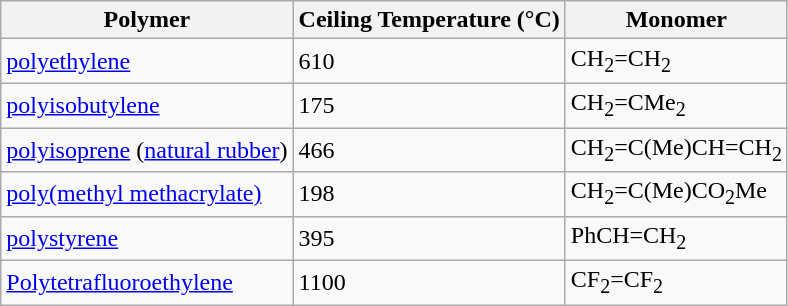<table class="wikitable">
<tr>
<th>Polymer</th>
<th>Ceiling Temperature (°C)</th>
<th>Monomer</th>
</tr>
<tr>
<td><a href='#'>polyethylene</a></td>
<td>610</td>
<td>CH<sub>2</sub>=CH<sub>2</sub></td>
</tr>
<tr>
<td><a href='#'>polyisobutylene</a></td>
<td>175</td>
<td>CH<sub>2</sub>=CMe<sub>2</sub></td>
</tr>
<tr>
<td><a href='#'>polyisoprene</a> (<a href='#'>natural rubber</a>)</td>
<td>466</td>
<td>CH<sub>2</sub>=C(Me)CH=CH<sub>2</sub></td>
</tr>
<tr>
<td><a href='#'>poly(methyl methacrylate)</a></td>
<td>198</td>
<td>CH<sub>2</sub>=C(Me)CO<sub>2</sub>Me</td>
</tr>
<tr>
<td><a href='#'>polystyrene</a></td>
<td>395</td>
<td>PhCH=CH<sub>2</sub></td>
</tr>
<tr>
<td><a href='#'>Polytetrafluoroethylene</a></td>
<td>1100</td>
<td>CF<sub>2</sub>=CF<sub>2</sub></td>
</tr>
</table>
